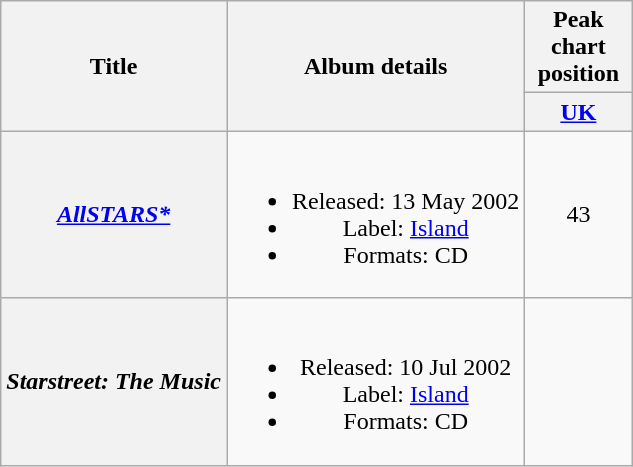<table class="wikitable plainrowheaders" style="text-align:center;">
<tr>
<th scope="col" rowspan="2">Title</th>
<th scope="col" rowspan="2">Album details</th>
<th scope="col" colspan="8">Peak chart position</th>
</tr>
<tr>
<th scope="col" style="width:4em;font-size:100%;"><a href='#'>UK</a></th>
</tr>
<tr>
<th scope="row"><em><a href='#'>AllSTARS*</a></em></th>
<td><br><ul><li>Released: 13 May 2002</li><li>Label: <a href='#'>Island</a></li><li>Formats: CD</li></ul></td>
<td>43</td>
</tr>
<tr>
<th scope="row"><em>Starstreet: The Music</em></th>
<td><br><ul><li>Released: 10 Jul 2002</li><li>Label: <a href='#'>Island</a></li><li>Formats: CD</li></ul></td>
<td></td>
</tr>
</table>
